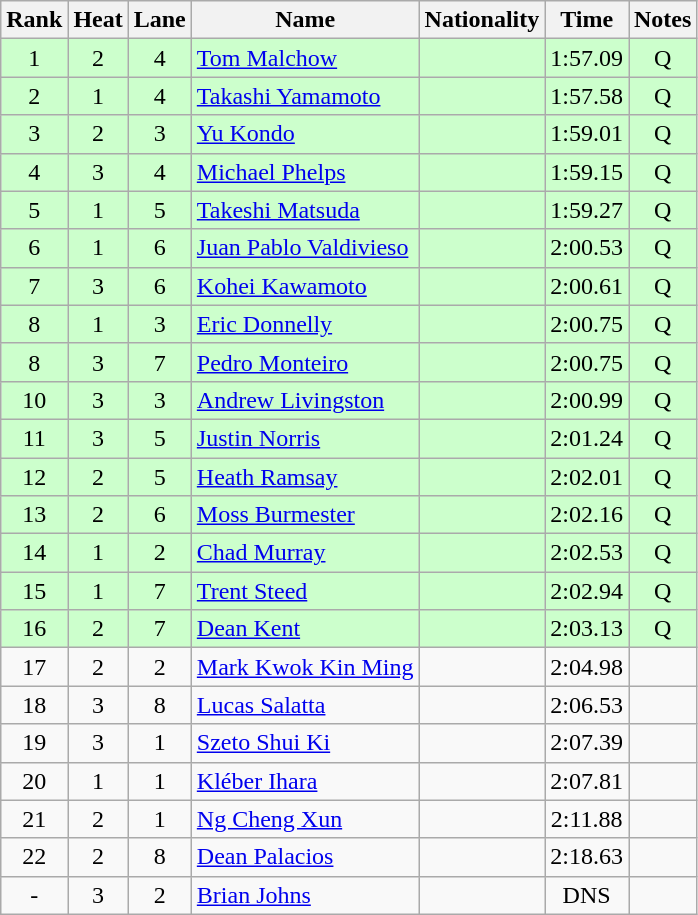<table class="wikitable sortable" style="text-align:center">
<tr>
<th>Rank</th>
<th>Heat</th>
<th>Lane</th>
<th>Name</th>
<th>Nationality</th>
<th>Time</th>
<th>Notes</th>
</tr>
<tr bgcolor=ccffcc>
<td>1</td>
<td>2</td>
<td>4</td>
<td align=left><a href='#'>Tom Malchow</a></td>
<td align=left></td>
<td>1:57.09</td>
<td>Q</td>
</tr>
<tr bgcolor=ccffcc>
<td>2</td>
<td>1</td>
<td>4</td>
<td align=left><a href='#'>Takashi Yamamoto</a></td>
<td align=left></td>
<td>1:57.58</td>
<td>Q</td>
</tr>
<tr bgcolor=ccffcc>
<td>3</td>
<td>2</td>
<td>3</td>
<td align=left><a href='#'>Yu Kondo</a></td>
<td align=left></td>
<td>1:59.01</td>
<td>Q</td>
</tr>
<tr bgcolor=ccffcc>
<td>4</td>
<td>3</td>
<td>4</td>
<td align=left><a href='#'>Michael Phelps</a></td>
<td align=left></td>
<td>1:59.15</td>
<td>Q</td>
</tr>
<tr bgcolor=ccffcc>
<td>5</td>
<td>1</td>
<td>5</td>
<td align=left><a href='#'>Takeshi Matsuda</a></td>
<td align=left></td>
<td>1:59.27</td>
<td>Q</td>
</tr>
<tr bgcolor=ccffcc>
<td>6</td>
<td>1</td>
<td>6</td>
<td align=left><a href='#'>Juan Pablo Valdivieso</a></td>
<td align=left></td>
<td>2:00.53</td>
<td>Q</td>
</tr>
<tr bgcolor=ccffcc>
<td>7</td>
<td>3</td>
<td>6</td>
<td align=left><a href='#'>Kohei Kawamoto</a></td>
<td align=left></td>
<td>2:00.61</td>
<td>Q</td>
</tr>
<tr bgcolor=ccffcc>
<td>8</td>
<td>1</td>
<td>3</td>
<td align=left><a href='#'>Eric Donnelly</a></td>
<td align=left></td>
<td>2:00.75</td>
<td>Q</td>
</tr>
<tr bgcolor=ccffcc>
<td>8</td>
<td>3</td>
<td>7</td>
<td align=left><a href='#'>Pedro Monteiro</a></td>
<td align=left></td>
<td>2:00.75</td>
<td>Q</td>
</tr>
<tr bgcolor=ccffcc>
<td>10</td>
<td>3</td>
<td>3</td>
<td align=left><a href='#'>Andrew Livingston</a></td>
<td align=left></td>
<td>2:00.99</td>
<td>Q</td>
</tr>
<tr bgcolor=ccffcc>
<td>11</td>
<td>3</td>
<td>5</td>
<td align=left><a href='#'>Justin Norris</a></td>
<td align=left></td>
<td>2:01.24</td>
<td>Q</td>
</tr>
<tr bgcolor=ccffcc>
<td>12</td>
<td>2</td>
<td>5</td>
<td align=left><a href='#'>Heath Ramsay</a></td>
<td align=left></td>
<td>2:02.01</td>
<td>Q</td>
</tr>
<tr bgcolor=ccffcc>
<td>13</td>
<td>2</td>
<td>6</td>
<td align=left><a href='#'>Moss Burmester</a></td>
<td align=left></td>
<td>2:02.16</td>
<td>Q</td>
</tr>
<tr bgcolor=ccffcc>
<td>14</td>
<td>1</td>
<td>2</td>
<td align=left><a href='#'>Chad Murray</a></td>
<td align=left></td>
<td>2:02.53</td>
<td>Q</td>
</tr>
<tr bgcolor=ccffcc>
<td>15</td>
<td>1</td>
<td>7</td>
<td align=left><a href='#'>Trent Steed</a></td>
<td align=left></td>
<td>2:02.94</td>
<td>Q</td>
</tr>
<tr bgcolor=ccffcc>
<td>16</td>
<td>2</td>
<td>7</td>
<td align=left><a href='#'>Dean Kent</a></td>
<td align=left></td>
<td>2:03.13</td>
<td>Q</td>
</tr>
<tr>
<td>17</td>
<td>2</td>
<td>2</td>
<td align=left><a href='#'>Mark Kwok Kin Ming</a></td>
<td align=left></td>
<td>2:04.98</td>
<td></td>
</tr>
<tr>
<td>18</td>
<td>3</td>
<td>8</td>
<td align=left><a href='#'>Lucas Salatta</a></td>
<td align=left></td>
<td>2:06.53</td>
<td></td>
</tr>
<tr>
<td>19</td>
<td>3</td>
<td>1</td>
<td align=left><a href='#'>Szeto Shui Ki</a></td>
<td align=left></td>
<td>2:07.39</td>
<td></td>
</tr>
<tr>
<td>20</td>
<td>1</td>
<td>1</td>
<td align=left><a href='#'>Kléber Ihara</a></td>
<td align=left></td>
<td>2:07.81</td>
<td></td>
</tr>
<tr>
<td>21</td>
<td>2</td>
<td>1</td>
<td align=left><a href='#'>Ng Cheng Xun</a></td>
<td align=left></td>
<td>2:11.88</td>
<td></td>
</tr>
<tr>
<td>22</td>
<td>2</td>
<td>8</td>
<td align=left><a href='#'>Dean Palacios</a></td>
<td align=left></td>
<td>2:18.63</td>
<td></td>
</tr>
<tr>
<td>-</td>
<td>3</td>
<td>2</td>
<td align=left><a href='#'>Brian Johns</a></td>
<td align=left></td>
<td>DNS</td>
<td></td>
</tr>
</table>
